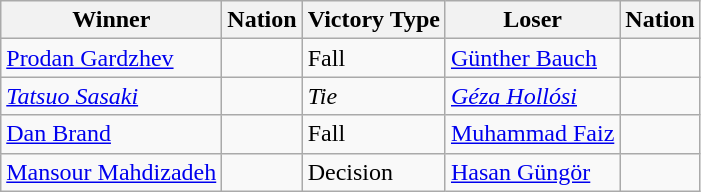<table class="wikitable sortable" style="text-align:left;">
<tr>
<th>Winner</th>
<th>Nation</th>
<th>Victory Type</th>
<th>Loser</th>
<th>Nation</th>
</tr>
<tr>
<td><a href='#'>Prodan Gardzhev</a></td>
<td></td>
<td>Fall</td>
<td><a href='#'>Günther Bauch</a></td>
<td></td>
</tr>
<tr style="font-style: italic">
<td><a href='#'>Tatsuo Sasaki</a></td>
<td></td>
<td>Tie</td>
<td><a href='#'>Géza Hollósi</a></td>
<td></td>
</tr>
<tr>
<td><a href='#'>Dan Brand</a></td>
<td></td>
<td>Fall</td>
<td><a href='#'>Muhammad Faiz</a></td>
<td></td>
</tr>
<tr>
<td><a href='#'>Mansour Mahdizadeh</a></td>
<td></td>
<td>Decision</td>
<td><a href='#'>Hasan Güngör</a></td>
<td></td>
</tr>
</table>
